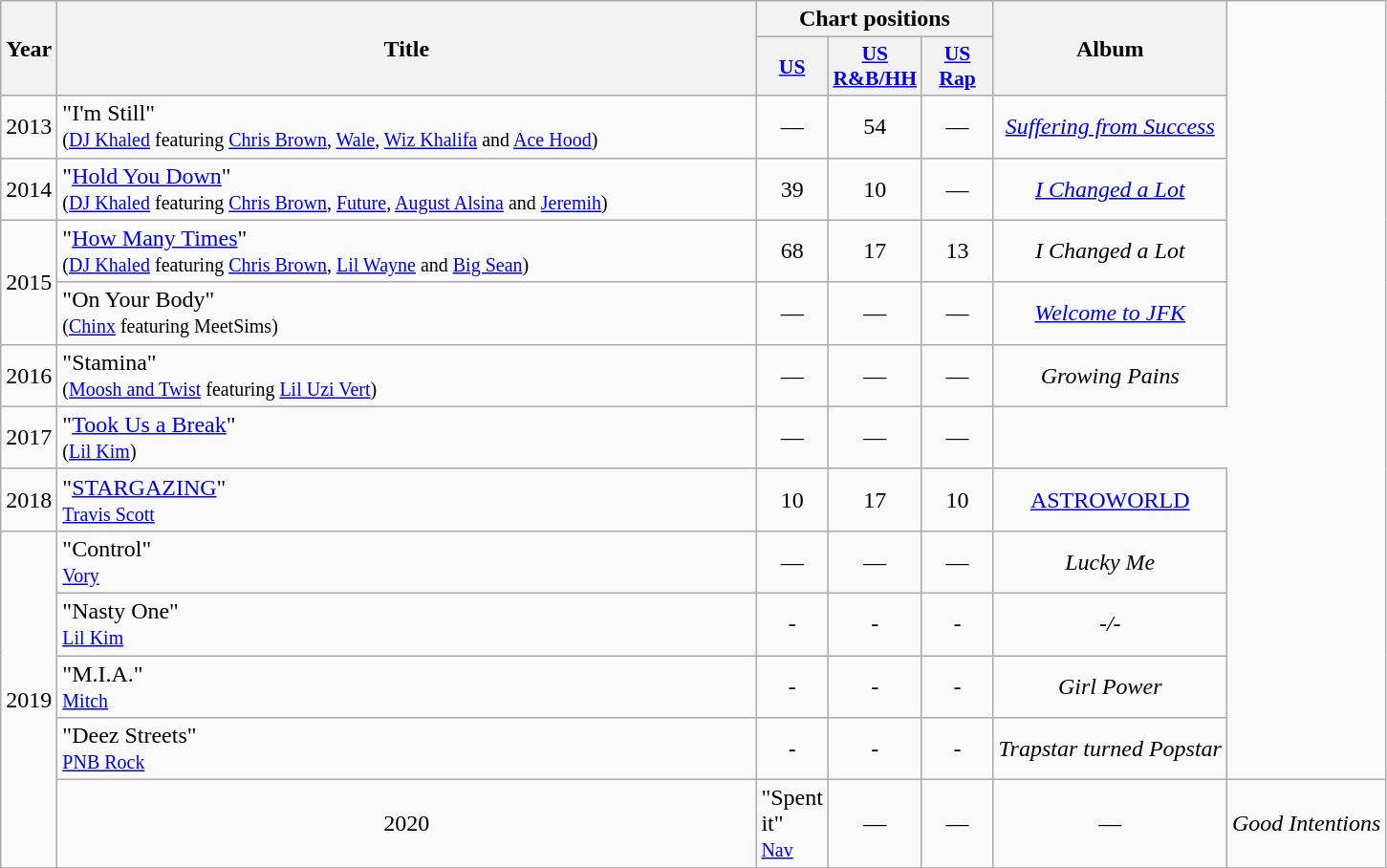<table class="wikitable plainrowheaders" style="text-align:center;">
<tr>
<th scope="col" rowspan="2">Year</th>
<th scope="col" rowspan="2" style="width:30em;">Title</th>
<th scope="col" colspan="3">Chart positions</th>
<th scope="col" rowspan="2">Album</th>
</tr>
<tr>
<th scope="col" style="width:3em;font-size:90%;"><a href='#'>US</a><br></th>
<th scope="col" style="width:3em;font-size:90%;"><a href='#'>US R&B/HH</a><br></th>
<th scope="col" style="width:3em;font-size:90%;"><a href='#'>US Rap</a><br></th>
</tr>
<tr>
<td>2013</td>
<td align="left">"I'm Still"<br><small>(<a href='#'>DJ Khaled</a> featuring <a href='#'>Chris Brown</a>, <a href='#'>Wale</a>, <a href='#'>Wiz Khalifa</a> and <a href='#'>Ace Hood</a>)</small></td>
<td>—</td>
<td>54</td>
<td>—</td>
<td><em><a href='#'>Suffering from Success</a></em></td>
</tr>
<tr>
<td rowspan="1">2014</td>
<td align="left">"<a href='#'>Hold You Down</a>"<br><small>(<a href='#'>DJ Khaled</a> featuring <a href='#'>Chris Brown</a>, <a href='#'>Future</a>, <a href='#'>August Alsina</a> and <a href='#'>Jeremih</a>) </small></td>
<td>39</td>
<td>10</td>
<td>—</td>
<td><em><a href='#'>I Changed a Lot</a></em></td>
</tr>
<tr>
<td rowspan="2">2015</td>
<td align="left">"<a href='#'>How Many Times</a>"<br><small>(<a href='#'>DJ Khaled</a> featuring <a href='#'>Chris Brown</a>, <a href='#'>Lil Wayne</a> and <a href='#'>Big Sean</a>) </small></td>
<td>68</td>
<td>17</td>
<td>13</td>
<td><em>I Changed a Lot</em></td>
</tr>
<tr>
<td align="left">"On Your Body"<br><small>(<a href='#'>Chinx</a> featuring MeetSims)</small></td>
<td>—</td>
<td>—</td>
<td>—</td>
<td><em><a href='#'>Welcome to JFK</a></em></td>
</tr>
<tr>
<td rowspan="1">2016</td>
<td align="left">"Stamina"<br><small>(<a href='#'>Moosh and Twist</a> featuring <a href='#'>Lil Uzi Vert</a>) </small></td>
<td>—</td>
<td>—</td>
<td>—</td>
<td><em>Growing Pains</em></td>
</tr>
<tr>
<td rowspan="1">2017</td>
<td align="left">"<a href='#'>Took Us a Break</a>"<br><small>(<a href='#'>Lil Kim</a>) </small></td>
<td>—</td>
<td>—</td>
<td>—</td>
</tr>
<tr>
<td rowspan="1">2018</td>
<td align="left">"<a href='#'>STARGAZING</a>"<br><small><a href='#'>Travis Scott</a>  </small></td>
<td>10</td>
<td>17</td>
<td>10</td>
<td><a href='#'>ASTROWORLD</a></td>
</tr>
<tr>
<td rowspan="5">2019</td>
<td align="left">"Control"<br><small><a href='#'>Vory</a> </small></td>
<td>—</td>
<td>—</td>
<td>—</td>
<td><em>Lucky Me</em></td>
</tr>
<tr>
<td align="left">"Nasty One"<br><small><a href='#'>Lil Kim</a>  </small></td>
<td>-</td>
<td>-</td>
<td>-</td>
<td><em>-/-</em></td>
</tr>
<tr>
<td align="left">"M.I.A."<br><small><a href='#'>Mitch</a>  </small></td>
<td>-</td>
<td>-</td>
<td>-</td>
<td><em>Girl Power</em></td>
</tr>
<tr>
<td align="left">"Deez Streets"<br><small><a href='#'>PNB Rock</a>  </small></td>
<td>-</td>
<td>-</td>
<td>-</td>
<td><em>Trapstar turned Popstar</em></td>
</tr>
<tr>
<td rowspan="1">2020</td>
<td align="left">"Spent it"<br><small><a href='#'>Nav</a></small></td>
<td>—</td>
<td>—</td>
<td>—</td>
<td><em>Good Intentions</em></td>
</tr>
<tr>
</tr>
</table>
